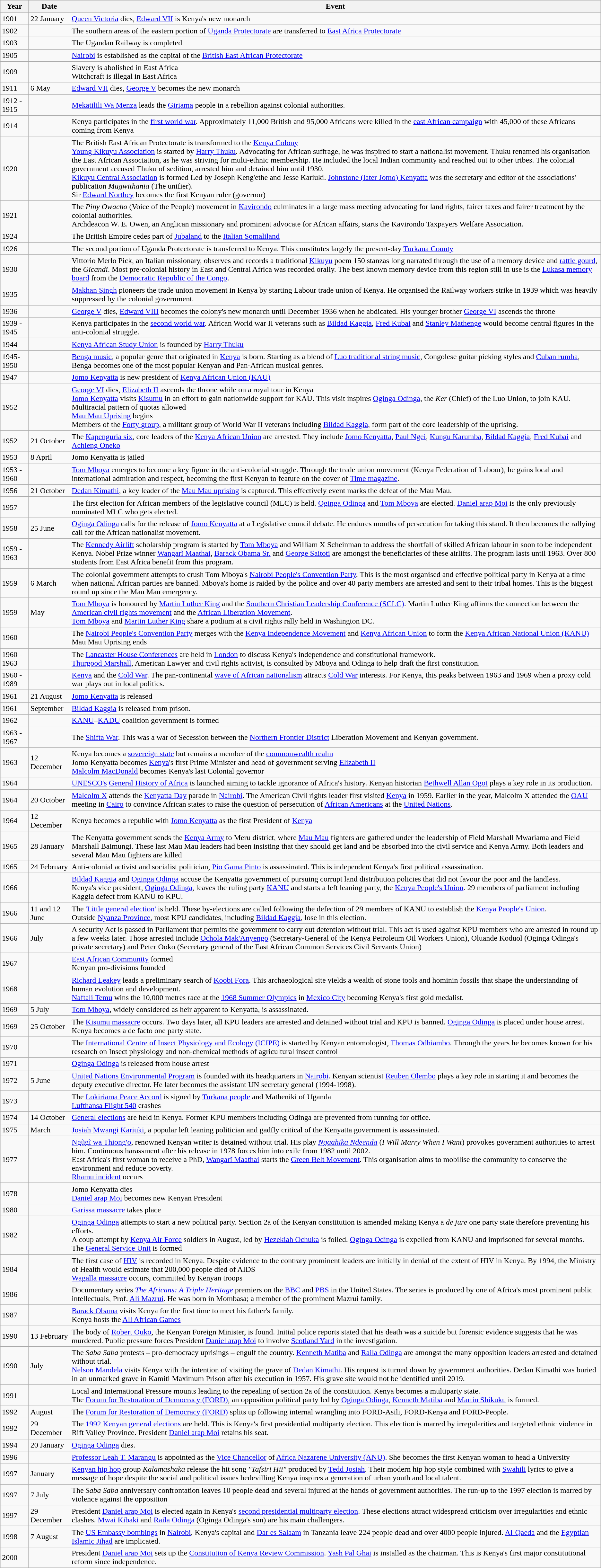<table class="wikitable">
<tr>
<th>Year</th>
<th>Date</th>
<th>Event</th>
</tr>
<tr>
<td>1901</td>
<td>22 January</td>
<td><a href='#'>Queen Victoria</a> dies, <a href='#'>Edward VII</a> is Kenya's new monarch</td>
</tr>
<tr>
<td>1902</td>
<td></td>
<td>The southern areas of the eastern portion of <a href='#'>Uganda Protectorate</a> are transferred to <a href='#'>East Africa Protectorate</a></td>
</tr>
<tr>
<td>1903</td>
<td></td>
<td>The Ugandan Railway is completed</td>
</tr>
<tr>
<td>1905</td>
<td></td>
<td><a href='#'>Nairobi</a> is established as the capital of the <a href='#'>British East African Protectorate</a></td>
</tr>
<tr>
<td>1909</td>
<td></td>
<td>Slavery is abolished in East Africa<br>Witchcraft is illegal in East Africa</td>
</tr>
<tr>
<td>1911</td>
<td>6 May</td>
<td><a href='#'>Edward VII</a> dies, <a href='#'>George V</a> becomes the new monarch</td>
</tr>
<tr>
<td>1912 - 1915</td>
<td></td>
<td><a href='#'>Mekatilili Wa Menza</a> leads the <a href='#'>Giriama</a> people in a rebellion against colonial authorities.</td>
</tr>
<tr>
<td>1914</td>
<td></td>
<td>Kenya participates in the <a href='#'>first world war</a>. Approximately 11,000 British and 95,000 Africans were killed in the <a href='#'>east African campaign</a> with 45,000 of these Africans coming from Kenya</td>
</tr>
<tr>
<td>1920</td>
<td></td>
<td>The British East African Protectorate is transformed to the <a href='#'>Kenya Colony</a><br><a href='#'>Young Kikuyu Association</a> is started by <a href='#'>Harry Thuku</a>. Advocating for African suffrage, he was inspired to start a nationalist movement. Thuku renamed his organisation the East African Association, as he was striving for multi-ethnic membership. He included the local Indian community and reached out to other tribes. The colonial government accused Thuku of sedition, arrested him and detained him until 1930.<br><a href='#'>Kikuyu Central Association</a> is formed Led by Joseph Keng'ethe and Jesse Kariuki. <a href='#'>Johnstone (later Jomo) Kenyatta</a> was the secretary and editor of the associations' publication <em>Mugwithania</em> (The unifier).<br>Sir <a href='#'>Edward Northey</a> becomes the first Kenyan ruler (governor)</td>
</tr>
<tr>
<td>1921</td>
<td></td>
<td>The <em>Piny Owacho</em> (Voice of the People) movement in <a href='#'>Kavirondo</a> culminates in a large mass meeting advocating for land rights, fairer taxes and fairer treatment by the colonial authorities.<br>Archdeacon W. E. Owen, an Anglican missionary and prominent advocate for African affairs, starts the Kavirondo Taxpayers Welfare Association.</td>
</tr>
<tr>
<td>1924</td>
<td></td>
<td>The British Empire cedes part of <a href='#'>Jubaland</a> to the <a href='#'>Italian Somaliland</a></td>
</tr>
<tr>
<td>1926</td>
<td></td>
<td>The second portion of Uganda Protectorate is transferred to Kenya. This constitutes largely the present-day <a href='#'>Turkana County</a></td>
</tr>
<tr>
<td>1930</td>
<td></td>
<td>Vittorio Merlo Pick, an Italian missionary, observes and records a traditional <a href='#'>Kikuyu</a> poem 150 stanzas long narrated through the use of a memory device and <a href='#'>rattle gourd</a>, the <em>Gicandi</em>. Most pre-colonial history in East and Central Africa was recorded orally. The best known memory device from this region still in use is the <a href='#'>Lukasa memory board</a> from the <a href='#'>Democratic Republic of the Congo</a>.</td>
</tr>
<tr>
<td>1935</td>
<td></td>
<td><a href='#'>Makhan Singh</a> pioneers the trade union movement in Kenya by starting Labour trade union of Kenya. He organised the Railway workers strike in 1939 which was heavily suppressed by the colonial government.</td>
</tr>
<tr>
<td>1936</td>
<td></td>
<td><a href='#'>George V</a> dies, <a href='#'>Edward VIII</a> becomes the colony's new monarch until December 1936 when he abdicated. His younger brother <a href='#'>George VI</a> ascends the throne</td>
</tr>
<tr>
<td>1939 - 1945</td>
<td></td>
<td>Kenya participates in the <a href='#'>second world war</a>. African World war II veterans such as <a href='#'>Bildad Kaggia</a>, <a href='#'>Fred Kubai</a> and <a href='#'>Stanley Mathenge</a> would become central figures in the anti-colonial struggle.</td>
</tr>
<tr>
<td>1944</td>
<td></td>
<td><a href='#'>Kenya African Study Union</a> is founded by <a href='#'>Harry Thuku</a></td>
</tr>
<tr>
<td>1945-1950</td>
<td></td>
<td><a href='#'>Benga music</a>, a popular genre that originated in <a href='#'>Kenya</a> is born. Starting as a blend of <a href='#'>Luo traditional string music</a>, Congolese guitar picking styles and <a href='#'>Cuban rumba</a>, Benga becomes one of the most popular Kenyan and Pan-African musical genres.</td>
</tr>
<tr>
<td>1947</td>
<td></td>
<td><a href='#'>Jomo Kenyatta</a> is new president of <a href='#'>Kenya African Union (KAU)</a></td>
</tr>
<tr>
<td>1952</td>
<td></td>
<td><a href='#'>George VI</a> dies, <a href='#'>Elizabeth II</a> ascends the throne while on a royal tour in Kenya<br><a href='#'>Jomo Kenyatta</a> visits <a href='#'>Kisumu</a> in an effort to gain nationwide support for KAU. This visit inspires <a href='#'>Oginga Odinga</a>, the <em>Ker</em> (Chief) of the Luo Union, to join KAU.<br>Multiracial pattern of quotas allowed<br><a href='#'>Mau Mau Uprising</a> begins<br>Members of the <a href='#'>Forty group</a>, a militant group of World War II veterans including <a href='#'>Bildad Kaggia</a>, form part of the core leadership of the uprising.</td>
</tr>
<tr>
<td>1952</td>
<td>21 October</td>
<td>The <a href='#'>Kapenguria six</a>, core leaders of the <a href='#'>Kenya African Union</a> are arrested. They include <a href='#'>Jomo Kenyatta</a>, <a href='#'>Paul Ngei</a>, <a href='#'>Kungu Karumba</a>, <a href='#'>Bildad Kaggia</a>, <a href='#'>Fred Kubai</a> and <a href='#'>Achieng Oneko</a></td>
</tr>
<tr>
<td>1953</td>
<td>8 April</td>
<td>Jomo Kenyatta is jailed</td>
</tr>
<tr>
<td>1953 - 1960</td>
<td></td>
<td><a href='#'>Tom Mboya</a> emerges to become a key figure in the anti-colonial struggle. Through the trade union movement (Kenya Federation of Labour), he gains local and international admiration and respect, becoming the first Kenyan to feature on the cover of <a href='#'>Time magazine</a>.</td>
</tr>
<tr>
<td>1956</td>
<td>21 October</td>
<td><a href='#'>Dedan Kimathi</a>, a key leader of the <a href='#'>Mau Mau uprising</a> is captured. This effectively event marks the defeat of the Mau Mau.</td>
</tr>
<tr>
<td>1957</td>
<td></td>
<td>The first election for African members of the legislative council (MLC) is held. <a href='#'>Oginga Odinga</a> and <a href='#'>Tom Mboya</a> are elected. <a href='#'>Daniel arap Moi</a> is the only previously nominated MLC who gets elected.</td>
</tr>
<tr>
<td>1958</td>
<td>25 June</td>
<td><a href='#'>Oginga Odinga</a> calls for the release of <a href='#'>Jomo Kenyatta</a> at a Legislative council debate. He endures months of persecution for taking this stand. It then becomes the rallying call for the African nationalist movement.</td>
</tr>
<tr>
<td>1959 - 1963</td>
<td></td>
<td>The <a href='#'>Kennedy Airlift</a> scholarship program is started by <a href='#'>Tom Mboya</a> and William X Scheinman to address the shortfall of skilled African labour in soon to be independent Kenya. Nobel Prize winner <a href='#'>Wangarĩ Maathai</a>, <a href='#'>Barack Obama Sr.</a> and <a href='#'>George Saitoti</a> are amongst the beneficiaries of these airlifts. The program lasts until 1963. Over 800 students from East Africa benefit from this program.</td>
</tr>
<tr>
<td>1959</td>
<td>6 March</td>
<td>The colonial government attempts to crush Tom Mboya's <a href='#'>Nairobi People's Convention Party</a>. This is the most organised and effective political party in Kenya at a time when national African parties are banned. Mboya's home is raided by the police and over 40 party members are arrested and sent to their tribal homes. This is the biggest round up since the Mau Mau emergency.</td>
</tr>
<tr>
<td>1959</td>
<td>May</td>
<td><a href='#'>Tom Mboya</a> is honoured by <a href='#'>Martin Luther King</a> and the <a href='#'>Southern Christian Leadership Conference (SCLC)</a>. Martin Luther King affirms the connection between the <a href='#'>American civil rights movement</a> and the <a href='#'>African Liberation Movement</a>.<br><a href='#'>Tom Mboya</a> and <a href='#'>Martin Luther King</a> share a podium at a civil rights rally held in Washington DC.</td>
</tr>
<tr>
<td>1960</td>
<td></td>
<td>The <a href='#'>Nairobi People's Convention Party</a> merges with the <a href='#'>Kenya Independence Movement</a> and <a href='#'>Kenya African Union</a> to form the <a href='#'>Kenya African National Union (KANU)</a><br>Mau Mau Uprising ends</td>
</tr>
<tr>
<td>1960 - 1963</td>
<td></td>
<td>The <a href='#'>Lancaster House Conferences</a> are held in <a href='#'>London</a> to discuss Kenya's independence and constitutional framework.<br><a href='#'>Thurgood Marshall</a>, American Lawyer and civil rights activist, is consulted by Mboya and Odinga to help draft the first constitution.</td>
</tr>
<tr>
<td>1960 - 1989</td>
<td></td>
<td><a href='#'>Kenya</a> and the <a href='#'>Cold War</a>. The pan-continental <a href='#'>wave of African nationalism</a> attracts <a href='#'>Cold War</a> interests. For Kenya, this peaks between 1963 and 1969 when a proxy cold war plays out in local politics.</td>
</tr>
<tr>
<td>1961</td>
<td>21 August</td>
<td><a href='#'>Jomo Kenyatta</a> is released</td>
</tr>
<tr>
<td>1961</td>
<td>September</td>
<td><a href='#'>Bildad Kaggia</a> is released from prison.</td>
</tr>
<tr>
<td>1962</td>
<td></td>
<td><a href='#'>KANU</a>–<a href='#'>KADU</a> coalition government is formed</td>
</tr>
<tr>
<td>1963 - 1967</td>
<td></td>
<td>The <a href='#'>Shifta War</a>. This was a war of Secession between the <a href='#'>Northern Frontier District</a> Liberation Movement and Kenyan government.</td>
</tr>
<tr>
<td>1963</td>
<td>12 December</td>
<td>Kenya becomes a <a href='#'>sovereign state</a> but remains a member of the <a href='#'>commonwealth realm</a><br>Jomo Kenyatta becomes <a href='#'>Kenya</a>'s first Prime Minister and head of government serving <a href='#'>Elizabeth II</a><br><a href='#'>Malcolm MacDonald</a> becomes Kenya's last Colonial governor</td>
</tr>
<tr>
<td>1964</td>
<td></td>
<td><a href='#'>UNESCO's</a> <a href='#'>General History of Africa</a> is launched aiming to tackle ignorance of Africa's history. Kenyan historian <a href='#'>Bethwell Allan Ogot</a> plays a key role in its production.</td>
</tr>
<tr>
<td>1964</td>
<td>20 October</td>
<td><a href='#'>Malcolm X</a> attends the <a href='#'>Kenyatta Day</a> parade in <a href='#'>Nairobi</a>. The American Civil rights leader first visited <a href='#'>Kenya</a> in 1959. Earlier in the year, Malcolm X attended the <a href='#'>OAU</a> meeting in <a href='#'>Cairo</a> to convince African states to raise the question of persecution of <a href='#'>African Americans</a> at the <a href='#'>United Nations</a>.</td>
</tr>
<tr>
<td>1964</td>
<td>12 December</td>
<td>Kenya becomes a republic with <a href='#'>Jomo Kenyatta</a> as the first President of <a href='#'>Kenya</a></td>
</tr>
<tr>
<td>1965</td>
<td>28 January</td>
<td>The Kenyatta government sends the <a href='#'>Kenya Army</a> to Meru district, where <a href='#'>Mau Mau</a> fighters are gathered under the leadership of Field Marshall Mwariama and Field Marshall Baimungi. These last Mau Mau leaders had been insisting that they should get land and be absorbed into the civil service and Kenya Army. Both leaders and several Mau Mau fighters are killed</td>
</tr>
<tr>
<td>1965</td>
<td>24 February</td>
<td>Anti-colonial activist and socialist politician, <a href='#'>Pio Gama Pinto</a> is assassinated. This is independent Kenya's first political assassination.</td>
</tr>
<tr>
<td>1966</td>
<td></td>
<td><a href='#'>Bildad Kaggia</a> and <a href='#'>Oginga Odinga</a> accuse the Kenyatta government of pursuing corrupt land distribution policies that did not favour the poor and the landless.<br>Kenya's vice president, <a href='#'>Oginga Odinga</a>, leaves the ruling party <a href='#'>KANU</a> and starts a left leaning party, the <a href='#'>Kenya People's Union</a>. 29 members of parliament including Kaggia defect from KANU to KPU.</td>
</tr>
<tr>
<td>1966</td>
<td>11 and 12 June</td>
<td>The <a href='#'>'Little general election'</a> is held. These by-elections are called following the defection of 29 members of KANU to establish the <a href='#'>Kenya People's Union</a>.<br>Outside <a href='#'>Nyanza Province</a>, most KPU candidates, including <a href='#'>Bildad Kaggia</a>, lose in this election.</td>
</tr>
<tr>
<td>1966</td>
<td>July</td>
<td>A security Act is passed in Parliament that permits the government to carry out detention without trial. This act is used against KPU members who are arrested in round up a few weeks later. Those arrested include <a href='#'>Ochola Mak'Anyengo</a> (Secretary-General of the Kenya Petroleum Oil Workers Union), Oluande Koduol (Oginga Odinga's private secretary) and Peter Ooko (Secretary general of the East African Common Services Civil Servants Union)</td>
</tr>
<tr>
<td>1967</td>
<td></td>
<td><a href='#'>East African Community</a> formed<br>Kenyan pro-divisions founded</td>
</tr>
<tr>
<td>1968</td>
<td></td>
<td><a href='#'>Richard Leakey</a> leads a preliminary search of <a href='#'>Koobi Fora</a>. This archaeological site yields a wealth of stone tools and hominin fossils that shape the understanding of human evolution and development.<br><a href='#'>Naftali Temu</a> wins the 10,000 metres race at the <a href='#'>1968 Summer Olympics</a> in <a href='#'>Mexico City</a> becoming Kenya's first gold medalist.</td>
</tr>
<tr>
<td>1969</td>
<td>5 July</td>
<td><a href='#'>Tom Mboya</a>, widely considered as heir apparent to Kenyatta, is assassinated.</td>
</tr>
<tr>
<td>1969</td>
<td>25 October</td>
<td>The <a href='#'>Kisumu massacre</a> occurs. Two days later, all KPU leaders are arrested and detained without trial and KPU is banned. <a href='#'>Oginga Odinga</a> is placed under house arrest. Kenya becomes a de facto one party state.</td>
</tr>
<tr>
<td>1970</td>
<td></td>
<td>The <a href='#'>International Centre of Insect Physiology and Ecology (ICIPE)</a> is started by Kenyan entomologist, <a href='#'>Thomas Odhiambo</a>. Through the years he becomes known for his research on Insect physiology and non-chemical methods of agricultural insect control</td>
</tr>
<tr>
<td>1971</td>
<td></td>
<td><a href='#'>Oginga Odinga</a> is released from house arrest</td>
</tr>
<tr>
<td>1972</td>
<td>5 June</td>
<td><a href='#'>United Nations Environmental Program</a> is founded with its headquarters in <a href='#'>Nairobi</a>. Kenyan scientist <a href='#'>Reuben Olembo</a> plays a key role in starting it and becomes the deputy executive director. He later becomes the assistant UN secretary general (1994-1998).</td>
</tr>
<tr>
<td>1973</td>
<td></td>
<td>The <a href='#'>Lokiriama Peace Accord</a> is signed by <a href='#'>Turkana people</a> and Matheniki of Uganda<br><a href='#'>Lufthansa Flight 540</a> crashes</td>
</tr>
<tr>
<td>1974</td>
<td>14 October</td>
<td><a href='#'>General elections</a> are held in Kenya. Former KPU members including Odinga are prevented from running for office.</td>
</tr>
<tr>
<td>1975</td>
<td>March</td>
<td><a href='#'>Josiah Mwangi Kariuki</a>, a popular left leaning politician and gadfly critical of the Kenyatta government is assassinated.</td>
</tr>
<tr>
<td>1977</td>
<td></td>
<td><a href='#'>Ngũgĩ wa Thiong'o</a>, renowned Kenyan writer is detained without trial. His play <em><a href='#'>Ngaahika Ndeenda</a></em> (<em>I Will Marry When I Want</em>) provokes government authorities to arrest him. Continuous harassment after his release in 1978 forces him into exile from 1982 until 2002.<br>East Africa's first woman to receive a PhD, <a href='#'>Wangarĩ Maathai</a> starts the <a href='#'>Green Belt Movement</a>. This organisation aims to mobilise the community to conserve the environment and reduce poverty.<br><a href='#'>Rhamu incident</a> occurs</td>
</tr>
<tr>
<td>1978</td>
<td></td>
<td>Jomo Kenyatta dies<br><a href='#'>Daniel arap Moi</a> becomes new Kenyan President</td>
</tr>
<tr>
<td>1980</td>
<td></td>
<td><a href='#'>Garissa massacre</a> takes place</td>
</tr>
<tr>
<td>1982</td>
<td></td>
<td><a href='#'>Oginga Odinga</a> attempts to start a new political party. Section 2a of the Kenyan constitution is amended making Kenya a <em>de jure</em> one party state therefore preventing his efforts.<br>A coup attempt by <a href='#'>Kenya Air Force</a> soldiers in August, led by <a href='#'>Hezekiah Ochuka</a> is foiled. <a href='#'>Oginga Odinga</a> is expelled from KANU and imprisoned for several months.<br>The <a href='#'>General Service Unit</a> is formed</td>
</tr>
<tr>
<td>1984</td>
<td></td>
<td>The first case of <a href='#'>HIV</a> is recorded in Kenya. Despite evidence to the contrary prominent leaders are initially in denial of the extent of HIV in Kenya. By 1994, the Ministry of Health would estimate that 200,000 people died of AIDS<br><a href='#'>Wagalla massacre</a> occurs, committed by Kenyan troops</td>
</tr>
<tr>
<td>1986</td>
<td></td>
<td>Documentary series <em><a href='#'>The Africans: A Triple Heritage</a></em> premiers on the <a href='#'>BBC</a> and <a href='#'>PBS</a> in the United States. The series is produced by one of Africa's most prominent public intellectuals, Prof. <a href='#'>Ali Mazrui</a>. He was born in Mombasa; a member of the prominent Mazrui family.</td>
</tr>
<tr>
<td>1987</td>
<td></td>
<td><a href='#'>Barack Obama</a> visits Kenya for the first time to meet his father's family.<br>Kenya hosts the <a href='#'>All African Games</a></td>
</tr>
<tr>
<td>1990</td>
<td>13 February</td>
<td>The body of <a href='#'>Robert Ouko</a>, the Kenyan Foreign Minister, is found. Initial police reports stated that his death was a suicide but forensic evidence suggests that he was murdered.  Public pressure forces President <a href='#'>Daniel arap Moi</a> to involve <a href='#'>Scotland Yard</a> in the investigation.</td>
</tr>
<tr>
<td>1990</td>
<td>July</td>
<td>The <em>Saba Saba</em> protests – pro-democracy uprisings – engulf the country. <a href='#'>Kenneth Matiba</a> and <a href='#'>Raila Odinga</a> are amongst the many opposition leaders arrested and detained without trial.<br><a href='#'>Nelson Mandela</a> visits Kenya with the intention of visiting the grave of <a href='#'>Dedan Kimathi</a>. His request is turned down by government authorities. Dedan Kimathi was buried in an unmarked grave in Kamiti Maximum Prison after his execution in 1957. His grave site would not be identified until 2019.</td>
</tr>
<tr>
<td>1991</td>
<td></td>
<td>Local and International Pressure mounts leading to the repealing of section 2a of the constitution. Kenya becomes a multiparty state.<br>The <a href='#'>Forum for Restoration of Democracy (FORD)</a>, an opposition political party led by <a href='#'>Oginga Odinga</a>, <a href='#'>Kenneth Matiba</a> and <a href='#'>Martin Shikuku</a> is formed.</td>
</tr>
<tr>
<td>1992</td>
<td>August</td>
<td>The <a href='#'>Forum for Restoration of Democracy (FORD)</a> splits up following internal wrangling into FORD-Asili, FORD-Kenya and FORD-People.</td>
</tr>
<tr>
<td>1992</td>
<td>29 December</td>
<td>The <a href='#'>1992 Kenyan general elections</a> are held. This is Kenya's first presidential multiparty election. This election is marred by irregularities and targeted ethnic violence in Rift Valley Province. President <a href='#'>Daniel arap Moi</a> retains his seat.</td>
</tr>
<tr>
<td>1994</td>
<td>20 January</td>
<td><a href='#'>Oginga Odinga</a> dies.</td>
</tr>
<tr>
<td>1996</td>
<td></td>
<td><a href='#'>Professor Leah T. Marangu</a> is appointed as the <a href='#'>Vice Chancellor</a> of <a href='#'>Africa Nazarene University (ANU)</a>. She becomes the first Kenyan woman to head a University</td>
</tr>
<tr>
<td>1997</td>
<td>January</td>
<td><a href='#'>Kenyan hip hop</a> group <em>Kalamashaka</em> release the hit song <em>"Tafsiri Hii"</em> produced by <a href='#'>Tedd Josiah</a>. Their modern hip hop style combined with <a href='#'>Swahili</a> lyrics to give a message of hope despite the social and political issues bedevilling Kenya inspires a generation of urban youth and local talent.</td>
</tr>
<tr>
<td>1997</td>
<td>7 July</td>
<td>The <em>Saba Saba</em> anniversary confrontation leaves 10 people dead and several injured at the hands of government authorities. The run-up to the 1997 election is marred by violence against the opposition</td>
</tr>
<tr>
<td>1997</td>
<td>29 December</td>
<td>President <a href='#'>Daniel arap Moi</a> is elected again in Kenya's <a href='#'>second presidential multiparty election</a>. These elections attract widespread criticism over irregularities and ethnic clashes. <a href='#'>Mwai Kibaki</a> and <a href='#'>Raila Odinga</a> (Oginga Odinga's son) are his main challengers.</td>
</tr>
<tr>
<td>1998</td>
<td>7 August</td>
<td>The <a href='#'>US Embassy bombings</a> in <a href='#'>Nairobi</a>, Kenya's capital and <a href='#'>Dar es Salaam</a> in Tanzania leave 224 people dead and over 4000 people injured. <a href='#'>Al-Qaeda</a> and the <a href='#'>Egyptian Islamic Jihad</a> are implicated.</td>
</tr>
<tr>
<td>2000</td>
<td></td>
<td>President <a href='#'>Daniel arap Moi</a> sets up the <a href='#'>Constitution of Kenya Review Commission</a>. <a href='#'>Yash Pal Ghai</a> is installed as the chairman. This is Kenya's first major constitutional reform since independence.</td>
</tr>
</table>
